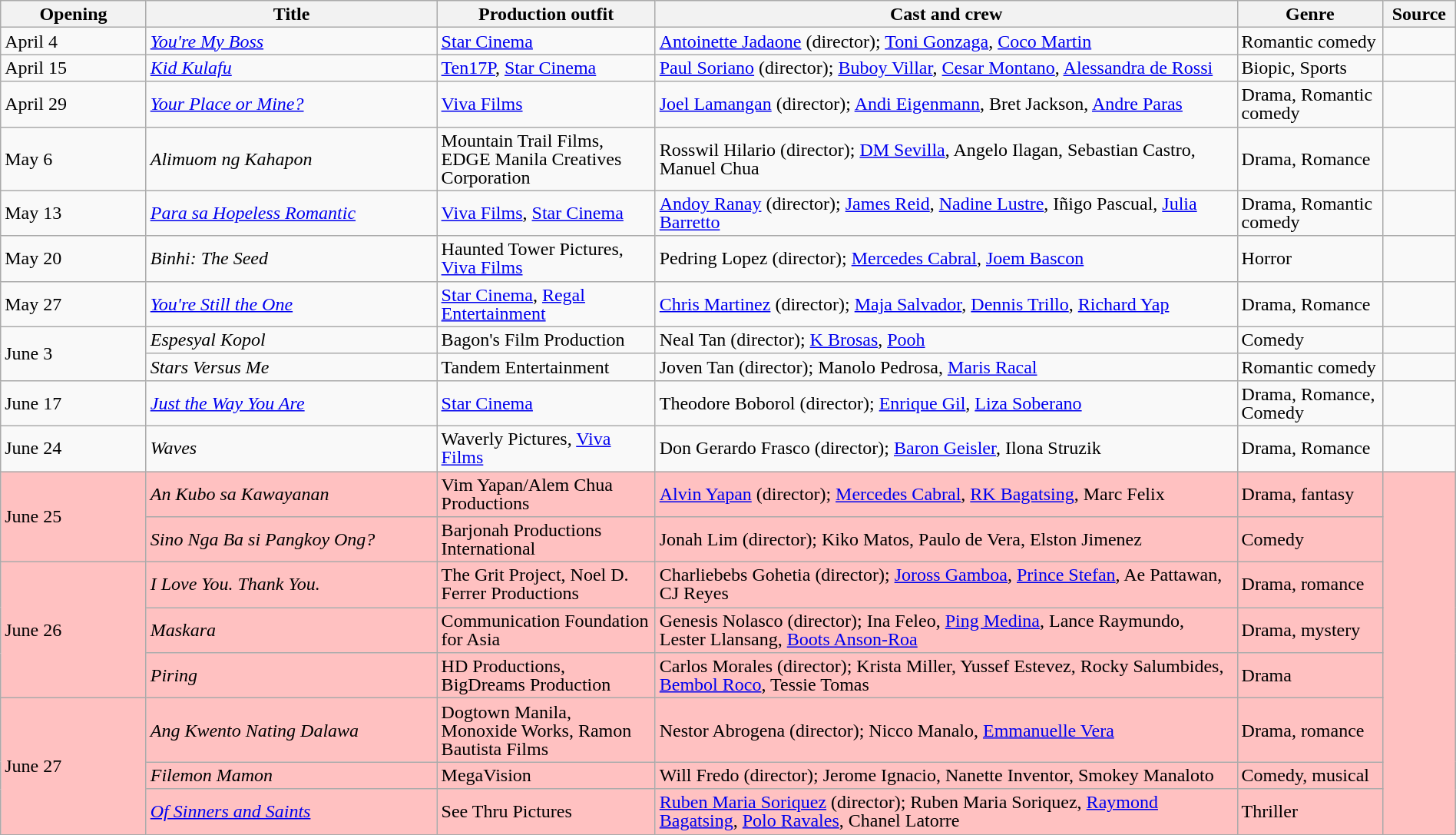<table class="wikitable" style="text-align:left; font-size:100%; line-height:16px;" width="100%">
<tr>
<th style="width:10%;">Opening</th>
<th style="width:20%;">Title</th>
<th style="width:15%;">Production outfit</th>
<th style="width:40%;">Cast and crew</th>
<th style="width:10%;">Genre</th>
<th style="width:05%;">Source</th>
</tr>
<tr>
<td>April 4</td>
<td style="text-align:left;"><em><a href='#'>You're My Boss</a></em></td>
<td style="text-align:left;"><a href='#'>Star Cinema</a></td>
<td style="text-align:left;"><a href='#'>Antoinette Jadaone</a> (director); <a href='#'>Toni Gonzaga</a>, <a href='#'>Coco Martin</a></td>
<td style="text-align:left;">Romantic comedy</td>
<td></td>
</tr>
<tr>
<td>April 15</td>
<td style="text-align:left;"><em><a href='#'>Kid Kulafu</a></em></td>
<td style="text-align:left;"><a href='#'>Ten17P</a>, <a href='#'>Star Cinema</a></td>
<td style="text-align:left;"><a href='#'>Paul Soriano</a> (director); <a href='#'>Buboy Villar</a>, <a href='#'>Cesar Montano</a>, <a href='#'>Alessandra de Rossi</a></td>
<td style="text-align:left;">Biopic, Sports</td>
<td></td>
</tr>
<tr>
<td>April 29</td>
<td style="text-align:left;"><em><a href='#'>Your Place or Mine?</a></em></td>
<td style="text-align:left;"><a href='#'>Viva Films</a></td>
<td style="text-align:left;"><a href='#'>Joel Lamangan</a> (director); <a href='#'>Andi Eigenmann</a>, Bret Jackson, <a href='#'>Andre Paras</a></td>
<td style="text-align:left;">Drama, Romantic comedy</td>
<td></td>
</tr>
<tr>
<td>May 6</td>
<td style="text-align:left;"><em>Alimuom ng Kahapon</em></td>
<td style="text-align:left;">Mountain Trail Films, EDGE Manila Creatives Corporation</td>
<td style="text-align:left;">Rosswil Hilario (director); <a href='#'>DM Sevilla</a>, Angelo Ilagan, Sebastian Castro, Manuel Chua</td>
<td style="text-align:left;">Drama, Romance</td>
<td></td>
</tr>
<tr>
<td>May 13</td>
<td style="text-align:left;"><em><a href='#'>Para sa Hopeless Romantic</a></em></td>
<td style="text-align:left;"><a href='#'>Viva Films</a>, <a href='#'>Star Cinema</a></td>
<td style="text-align:left;"><a href='#'>Andoy Ranay</a> (director); <a href='#'>James Reid</a>, <a href='#'>Nadine Lustre</a>, Iñigo Pascual, <a href='#'>Julia Barretto</a></td>
<td style="text-align:left;">Drama, Romantic comedy</td>
<td></td>
</tr>
<tr>
<td>May 20</td>
<td style="text-align:left;"><em>Binhi: The Seed</em></td>
<td style="text-align:left;">Haunted Tower Pictures, <a href='#'>Viva Films</a></td>
<td style="text-align:left;">Pedring Lopez (director); <a href='#'>Mercedes Cabral</a>, <a href='#'>Joem Bascon</a></td>
<td style="text-align:left;">Horror</td>
<td></td>
</tr>
<tr>
<td>May 27</td>
<td style="text-align:left;"><em><a href='#'>You're Still the One</a></em></td>
<td style="text-align:left;"><a href='#'>Star Cinema</a>, <a href='#'>Regal Entertainment</a></td>
<td style="text-align:left;"><a href='#'>Chris Martinez</a> (director); <a href='#'>Maja Salvador</a>, <a href='#'>Dennis Trillo</a>, <a href='#'>Richard Yap</a></td>
<td style="text-align:left;">Drama, Romance</td>
<td></td>
</tr>
<tr>
<td rowspan="2">June 3</td>
<td style="text-align:left;"><em>Espesyal Kopol</em></td>
<td style="text-align:left;">Bagon's Film Production</td>
<td style="text-align:left;">Neal Tan (director); <a href='#'>K Brosas</a>, <a href='#'>Pooh</a></td>
<td style="text-align:left;">Comedy</td>
<td></td>
</tr>
<tr>
<td style="text-align:left;"><em>Stars Versus Me</em></td>
<td style="text-align:left;">Tandem Entertainment</td>
<td style="text-align:left;">Joven Tan (director); Manolo Pedrosa, <a href='#'>Maris Racal</a></td>
<td style="text-align:left;">Romantic comedy</td>
<td></td>
</tr>
<tr>
<td>June 17</td>
<td style="text-align:left;"><em><a href='#'>Just the Way You Are</a></em></td>
<td style="text-align:left;"><a href='#'>Star Cinema</a></td>
<td style="text-align:left;">Theodore Boborol (director); <a href='#'>Enrique Gil</a>, <a href='#'>Liza Soberano</a></td>
<td style="text-align:left;">Drama, Romance, Comedy</td>
<td></td>
</tr>
<tr>
<td>June 24</td>
<td style="text-align:left;"><em>Waves</em></td>
<td style="text-align:left;">Waverly Pictures, <a href='#'>Viva Films</a></td>
<td style="text-align:left;">Don Gerardo Frasco (director); <a href='#'>Baron Geisler</a>, Ilona Struzik</td>
<td style="text-align:left;">Drama, Romance</td>
<td></td>
</tr>
<tr>
<td style="background:#FFC1C1;" rowspan=2>June 25</td>
<td style="background:#FFC1C1;"><em>An Kubo sa Kawayanan</em></td>
<td style="background:#FFC1C1;">Vim Yapan/Alem Chua Productions</td>
<td style="background:#FFC1C1;"><a href='#'>Alvin Yapan</a> (director); <a href='#'>Mercedes Cabral</a>, <a href='#'>RK Bagatsing</a>, Marc Felix</td>
<td style="background:#FFC1C1;">Drama, fantasy</td>
<td style="background:#FFC1C1;" rowspan=8></td>
</tr>
<tr>
<td style="background:#FFC1C1;"><em>Sino Nga Ba si Pangkoy Ong?</em></td>
<td style="background:#FFC1C1;">Barjonah Productions International</td>
<td style="background:#FFC1C1;">Jonah Lim (director); Kiko Matos, Paulo de Vera, Elston Jimenez</td>
<td style="background:#FFC1C1;">Comedy</td>
</tr>
<tr>
<td style="background:#FFC1C1;" rowspan=3>June 26</td>
<td style="background:#FFC1C1;"><em>I Love You. Thank You.</em></td>
<td style="background:#FFC1C1;">The Grit Project, Noel D. Ferrer Productions</td>
<td style="background:#FFC1C1;">Charliebebs Gohetia (director); <a href='#'>Joross Gamboa</a>, <a href='#'>Prince Stefan</a>, Ae Pattawan, CJ Reyes</td>
<td style="background:#FFC1C1;">Drama, romance</td>
</tr>
<tr>
<td style="background:#FFC1C1;"><em>Maskara</em></td>
<td style="background:#FFC1C1;">Communication Foundation for Asia</td>
<td style="background:#FFC1C1;">Genesis Nolasco (director); Ina Feleo, <a href='#'>Ping Medina</a>, Lance Raymundo, Lester Llansang, <a href='#'>Boots Anson-Roa</a></td>
<td style="background:#FFC1C1;">Drama, mystery</td>
</tr>
<tr>
<td style="background:#FFC1C1;"><em>Piring</em></td>
<td style="background:#FFC1C1;">HD Productions, BigDreams Production</td>
<td style="background:#FFC1C1;">Carlos Morales (director); Krista Miller, Yussef Estevez, Rocky Salumbides, <a href='#'>Bembol Roco</a>, Tessie Tomas</td>
<td style="background:#FFC1C1;">Drama</td>
</tr>
<tr>
<td style="background:#FFC1C1;" rowspan=3>June 27</td>
<td style="background:#FFC1C1;"><em>Ang Kwento Nating Dalawa</em></td>
<td style="background:#FFC1C1;">Dogtown Manila, Monoxide Works, Ramon Bautista Films</td>
<td style="background:#FFC1C1;">Nestor Abrogena (director); Nicco Manalo, <a href='#'>Emmanuelle Vera</a></td>
<td style="background:#FFC1C1;">Drama, romance</td>
</tr>
<tr>
<td style="background:#FFC1C1;"><em>Filemon Mamon</em></td>
<td style="background:#FFC1C1;">MegaVision</td>
<td style="background:#FFC1C1;">Will Fredo (director); Jerome Ignacio, Nanette Inventor, Smokey Manaloto</td>
<td style="background:#FFC1C1;">Comedy, musical</td>
</tr>
<tr>
<td style="background:#FFC1C1;"><em><a href='#'>Of Sinners and Saints</a></em></td>
<td style="background:#FFC1C1;">See Thru Pictures</td>
<td style="background:#FFC1C1;"><a href='#'>Ruben Maria Soriquez</a> (director); Ruben Maria Soriquez, <a href='#'>Raymond Bagatsing</a>, <a href='#'>Polo Ravales</a>, Chanel Latorre</td>
<td style="background:#FFC1C1;">Thriller</td>
</tr>
<tr>
</tr>
</table>
